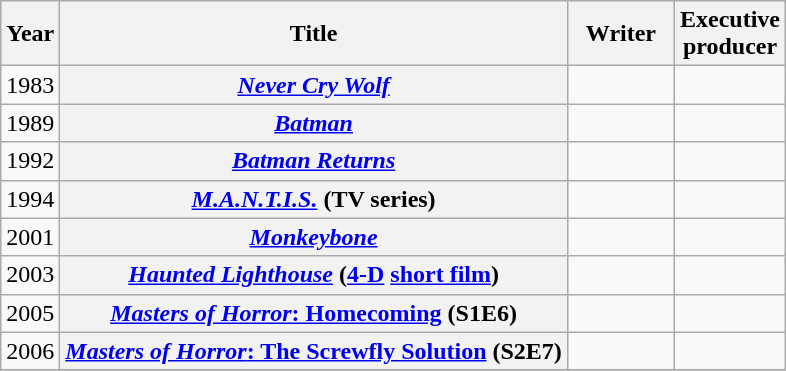<table class="wikitable sortable plainrowheaders" style="text-align: center;">
<tr>
<th scope="col">Year</th>
<th scope="col">Title</th>
<th scope="col" style="width: 4em;">Writer</th>
<th scope="col" style="width: 4em;">Executive producer</th>
</tr>
<tr>
<td>1983</td>
<th scope="row"><em><a href='#'>Never Cry Wolf</a></em></th>
<td></td>
<td></td>
</tr>
<tr>
<td>1989</td>
<th scope="row"><em><a href='#'>Batman</a></em></th>
<td></td>
<td></td>
</tr>
<tr>
<td>1992</td>
<th scope="row"><em><a href='#'>Batman Returns</a></em></th>
<td></td>
<td></td>
</tr>
<tr>
<td>1994</td>
<th scope="row"><em><a href='#'>M.A.N.T.I.S.</a></em> (TV series)</th>
<td></td>
<td></td>
</tr>
<tr>
<td>2001</td>
<th scope="row"><em><a href='#'>Monkeybone</a></em></th>
<td></td>
<td></td>
</tr>
<tr>
<td>2003</td>
<th scope="row"><em><a href='#'>Haunted Lighthouse</a></em> (<a href='#'>4-D</a> <a href='#'>short film</a>)</th>
<td></td>
<td></td>
</tr>
<tr>
<td>2005</td>
<th scope="row"><a href='#'><em>Masters of Horror</em>: Homecoming</a> (S1E6)</th>
<td></td>
<td></td>
</tr>
<tr>
<td>2006</td>
<th scope="row"><a href='#'><em>Masters of Horror</em>: The Screwfly Solution</a> (S2E7)</th>
<td></td>
<td></td>
</tr>
<tr>
</tr>
</table>
